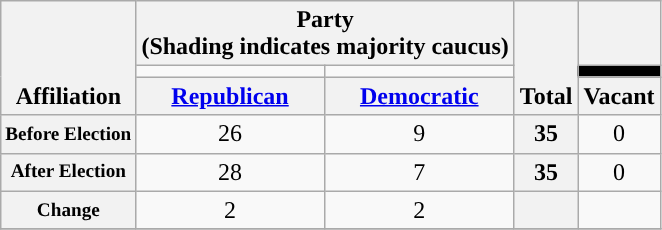<table class=wikitable style="text-align:center">
<tr style="vertical-align:bottom;">
<th rowspan=3>Affiliation</th>
<th colspan=2>Party <div>(Shading indicates majority caucus)</div></th>
<th rowspan=3>Total</th>
<th></th>
</tr>
<tr style="height:5px">
<td style="background-color:"></td>
<td style="background-color:"></td>
<td style="background: black"></td>
</tr>
<tr>
<th><a href='#'>Republican</a></th>
<th><a href='#'>Democratic</a></th>
<th>Vacant</th>
</tr>
<tr>
<th nowrap style="font-size:80%">Before Election</th>
<td>26</td>
<td>9</td>
<th>35</th>
<td>0</td>
</tr>
<tr>
<th nowrap style="font-size:80%">After Election</th>
<td>28</td>
<td>7</td>
<th>35</th>
<td>0</td>
</tr>
<tr>
<th nowrap style="font-size:80%">Change</th>
<td> 2</td>
<td> 2</td>
<th></th>
<td></td>
</tr>
<tr>
</tr>
</table>
